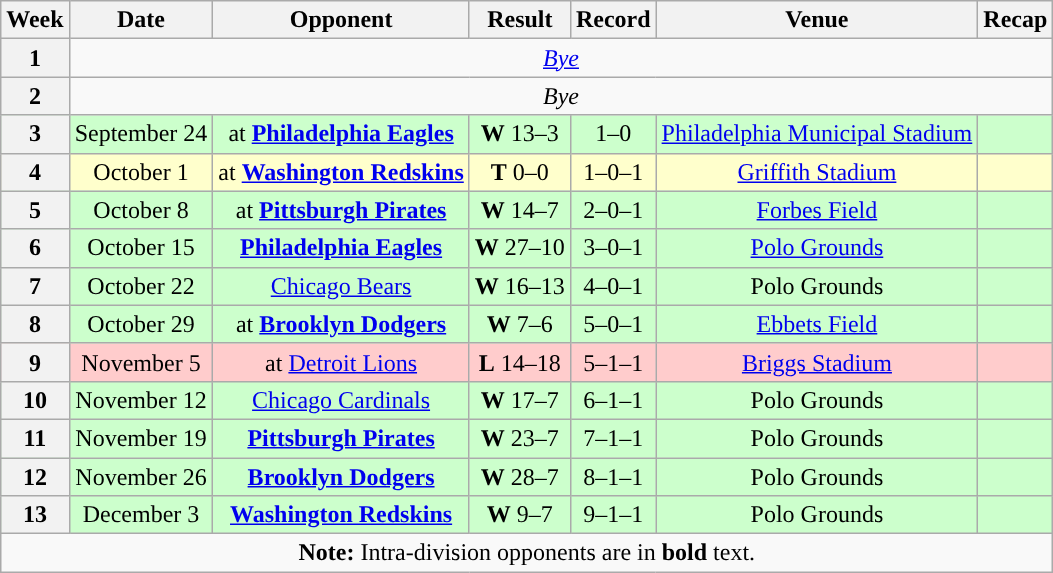<table class="wikitable" style="text-align:center">
<tr>
<th>Week</th>
<th>Date</th>
<th>Opponent</th>
<th>Result</th>
<th>Record</th>
<th>Venue</th>
<th>Recap</th>
</tr>
<tr>
<th>1</th>
<td colspan="6"><em><a href='#'>Bye</a></em></td>
</tr>
<tr>
<th>2</th>
<td colspan="6"><em>Bye</em></td>
</tr>
<tr style="background:#cfc">
<th>3</th>
<td>September 24</td>
<td>at <strong><a href='#'>Philadelphia Eagles</a></strong></td>
<td><strong>W</strong> 13–3</td>
<td>1–0</td>
<td><a href='#'>Philadelphia Municipal Stadium</a></td>
<td></td>
</tr>
<tr style="background:#ffc">
<th>4</th>
<td>October 1</td>
<td>at <strong><a href='#'>Washington Redskins</a></strong></td>
<td><strong>T</strong> 0–0</td>
<td>1–0–1</td>
<td><a href='#'>Griffith Stadium</a></td>
<td></td>
</tr>
<tr style="background:#cfc">
<th>5</th>
<td>October 8</td>
<td>at <strong><a href='#'>Pittsburgh Pirates</a></strong></td>
<td><strong>W</strong> 14–7</td>
<td>2–0–1</td>
<td><a href='#'>Forbes Field</a></td>
<td></td>
</tr>
<tr style="background:#cfc">
<th>6</th>
<td>October 15</td>
<td><strong><a href='#'>Philadelphia Eagles</a></strong></td>
<td><strong>W</strong> 27–10</td>
<td>3–0–1</td>
<td><a href='#'>Polo Grounds</a></td>
<td></td>
</tr>
<tr style="background:#cfc">
<th>7</th>
<td>October 22</td>
<td><a href='#'>Chicago Bears</a></td>
<td><strong>W</strong> 16–13</td>
<td>4–0–1</td>
<td>Polo Grounds</td>
<td></td>
</tr>
<tr style="background:#cfc">
<th>8</th>
<td>October 29</td>
<td>at <strong><a href='#'>Brooklyn Dodgers</a></strong></td>
<td><strong>W</strong> 7–6</td>
<td>5–0–1</td>
<td><a href='#'>Ebbets Field</a></td>
<td></td>
</tr>
<tr style="background:#fcc">
<th>9</th>
<td>November 5</td>
<td>at <a href='#'>Detroit Lions</a></td>
<td><strong>L</strong> 14–18</td>
<td>5–1–1</td>
<td><a href='#'>Briggs Stadium</a></td>
<td></td>
</tr>
<tr style="background:#cfc">
<th>10</th>
<td>November 12</td>
<td><a href='#'>Chicago Cardinals</a></td>
<td><strong>W</strong> 17–7</td>
<td>6–1–1</td>
<td>Polo Grounds</td>
<td></td>
</tr>
<tr style="background:#cfc">
<th>11</th>
<td>November 19</td>
<td><strong><a href='#'>Pittsburgh Pirates</a></strong></td>
<td><strong>W</strong> 23–7</td>
<td>7–1–1</td>
<td>Polo Grounds</td>
<td></td>
</tr>
<tr style="background:#cfc">
<th>12</th>
<td>November 26</td>
<td><strong><a href='#'>Brooklyn Dodgers</a></strong></td>
<td><strong>W</strong> 28–7</td>
<td>8–1–1</td>
<td>Polo Grounds</td>
<td></td>
</tr>
<tr style="background:#cfc">
<th>13</th>
<td>December 3</td>
<td><strong><a href='#'>Washington Redskins</a></strong></td>
<td><strong>W</strong> 9–7</td>
<td>9–1–1</td>
<td>Polo Grounds</td>
<td></td>
</tr>
<tr>
<td colspan="8"><strong>Note:</strong> Intra-division opponents are in <strong>bold</strong> text.</td>
</tr>
</table>
